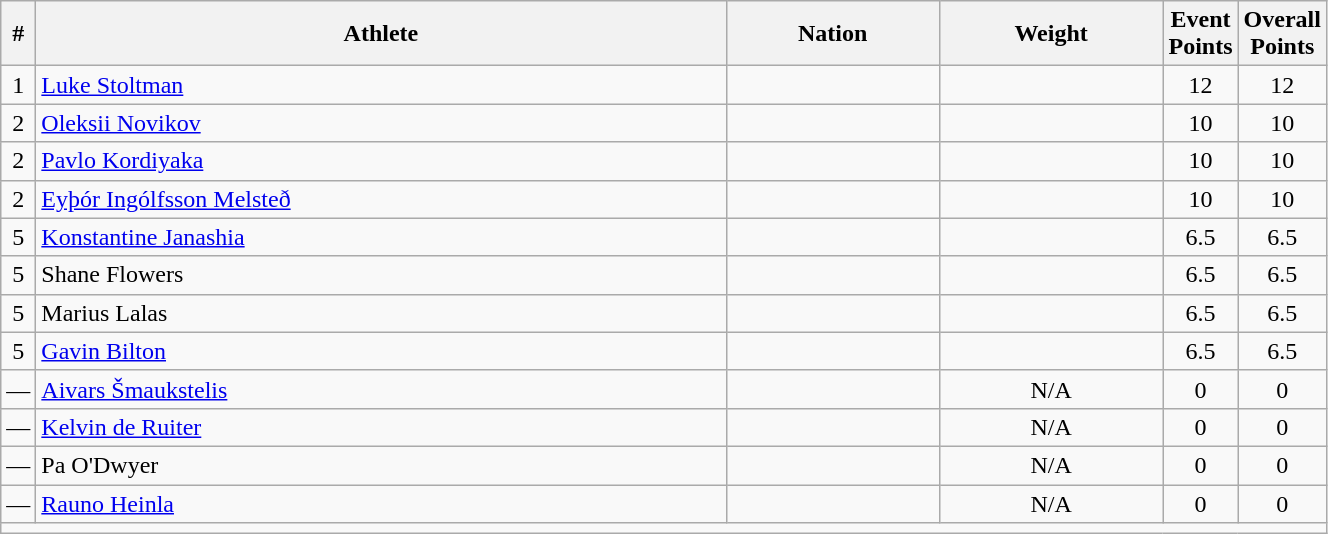<table class="wikitable sortable" style="text-align:center;width: 70%;">
<tr>
<th scope="col" style="width: 10px;">#</th>
<th scope="col">Athlete</th>
<th scope="col">Nation</th>
<th scope="col">Weight</th>
<th scope="col" style="width: 10px;">Event Points</th>
<th scope="col" style="width: 10px;">Overall Points</th>
</tr>
<tr>
<td>1</td>
<td align=left><a href='#'>Luke Stoltman</a></td>
<td align=left></td>
<td></td>
<td>12</td>
<td>12</td>
</tr>
<tr>
<td>2</td>
<td align=left><a href='#'>Oleksii Novikov</a></td>
<td align=left></td>
<td></td>
<td>10</td>
<td>10</td>
</tr>
<tr>
<td>2</td>
<td align=left><a href='#'>Pavlo Kordiyaka</a></td>
<td align=left></td>
<td></td>
<td>10</td>
<td>10</td>
</tr>
<tr>
<td>2</td>
<td align=left><a href='#'>Eyþór Ingólfsson Melsteð</a></td>
<td align=left></td>
<td></td>
<td>10</td>
<td>10</td>
</tr>
<tr>
<td>5</td>
<td align=left><a href='#'>Konstantine Janashia</a></td>
<td align=left></td>
<td></td>
<td>6.5</td>
<td>6.5</td>
</tr>
<tr>
<td>5</td>
<td align=left>Shane Flowers</td>
<td align=left></td>
<td></td>
<td>6.5</td>
<td>6.5</td>
</tr>
<tr>
<td>5</td>
<td align=left>Marius Lalas</td>
<td align=left></td>
<td></td>
<td>6.5</td>
<td>6.5</td>
</tr>
<tr>
<td>5</td>
<td align=left><a href='#'>Gavin Bilton</a></td>
<td align=left></td>
<td></td>
<td>6.5</td>
<td>6.5</td>
</tr>
<tr>
<td>—</td>
<td align=left><a href='#'>Aivars Šmaukstelis</a></td>
<td align=left></td>
<td>N/A</td>
<td>0</td>
<td>0</td>
</tr>
<tr>
<td>—</td>
<td align=left><a href='#'>Kelvin de Ruiter</a></td>
<td align=left></td>
<td>N/A</td>
<td>0</td>
<td>0</td>
</tr>
<tr>
<td>—</td>
<td align=left>Pa O'Dwyer</td>
<td align=left></td>
<td>N/A</td>
<td>0</td>
<td>0</td>
</tr>
<tr>
<td>—</td>
<td align=left><a href='#'>Rauno Heinla</a></td>
<td align=left></td>
<td>N/A</td>
<td>0</td>
<td>0</td>
</tr>
<tr class="sortbottom">
<td colspan="6"></td>
</tr>
</table>
